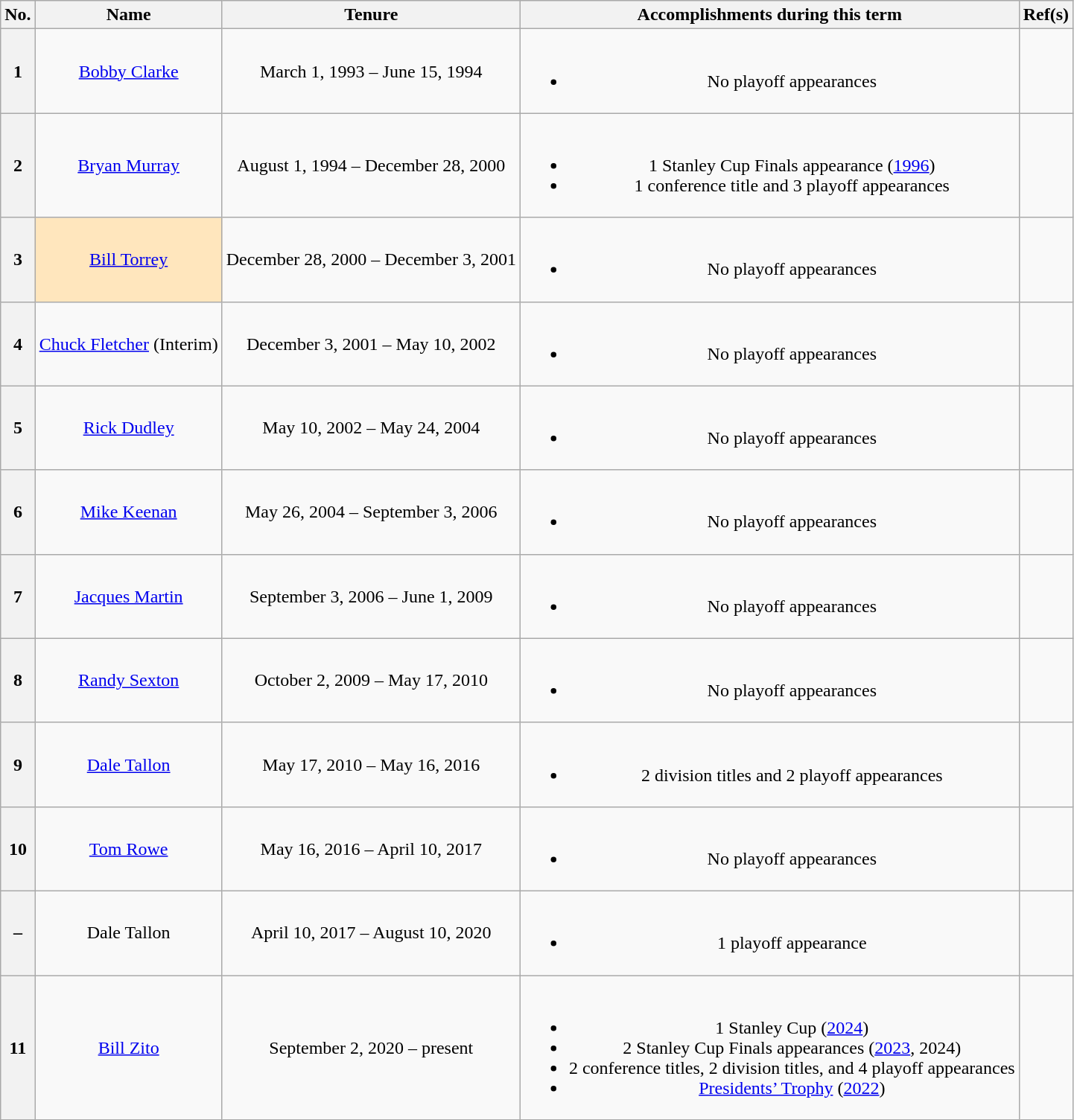<table class="wikitable sortable" style="text-align:center">
<tr>
<th scope="col">No.</th>
<th scope="col">Name</th>
<th scope="col">Tenure</th>
<th scope="col">Accomplishments during this term</th>
<th scope="col">Ref(s)</th>
</tr>
<tr>
<th scope="row">1</th>
<td><a href='#'>Bobby Clarke</a></td>
<td>March 1, 1993 – June 15, 1994</td>
<td><br><ul><li>No playoff appearances</li></ul></td>
<td></td>
</tr>
<tr>
<th scope="row">2</th>
<td><a href='#'>Bryan Murray</a></td>
<td>August 1, 1994 – December 28, 2000</td>
<td><br><ul><li>1 Stanley Cup Finals appearance (<a href='#'>1996</a>)</li><li>1 conference title and 3 playoff appearances</li></ul></td>
<td></td>
</tr>
<tr>
<th scope="row">3</th>
<td style="background: #FFE6BD;"><a href='#'>Bill Torrey</a></td>
<td>December 28, 2000 – December 3, 2001</td>
<td><br><ul><li>No playoff appearances</li></ul></td>
<td></td>
</tr>
<tr>
<th scope="row">4</th>
<td><a href='#'>Chuck Fletcher</a> (Interim)</td>
<td>December 3, 2001 – May 10, 2002</td>
<td><br><ul><li>No playoff appearances</li></ul></td>
<td></td>
</tr>
<tr>
<th scope="row">5</th>
<td><a href='#'>Rick Dudley</a></td>
<td>May 10, 2002 – May 24, 2004</td>
<td><br><ul><li>No playoff appearances</li></ul></td>
<td></td>
</tr>
<tr>
<th scope="row">6</th>
<td><a href='#'>Mike Keenan</a></td>
<td>May 26, 2004 – September 3, 2006</td>
<td><br><ul><li>No playoff appearances</li></ul></td>
<td></td>
</tr>
<tr>
<th scope="row">7</th>
<td><a href='#'>Jacques Martin</a></td>
<td>September 3, 2006 – June 1, 2009</td>
<td><br><ul><li>No playoff appearances</li></ul></td>
<td></td>
</tr>
<tr>
<th scope="row">8</th>
<td><a href='#'>Randy Sexton</a></td>
<td>October 2, 2009 – May 17, 2010</td>
<td><br><ul><li>No playoff appearances</li></ul></td>
<td></td>
</tr>
<tr>
<th scope="row">9</th>
<td><a href='#'>Dale Tallon</a></td>
<td>May 17, 2010 – May 16, 2016</td>
<td><br><ul><li>2 division titles and 2 playoff appearances</li></ul></td>
<td></td>
</tr>
<tr>
<th scope="row">10</th>
<td><a href='#'>Tom Rowe</a></td>
<td>May 16, 2016 – April 10, 2017</td>
<td><br><ul><li>No playoff appearances</li></ul></td>
<td></td>
</tr>
<tr>
<th scope="row">–</th>
<td>Dale Tallon</td>
<td>April 10, 2017 – August 10, 2020</td>
<td><br><ul><li>1 playoff appearance</li></ul></td>
<td></td>
</tr>
<tr>
<th scope="row">11</th>
<td><a href='#'>Bill Zito</a></td>
<td>September 2, 2020 – present</td>
<td><br><ul><li>1 Stanley Cup (<a href='#'>2024</a>)</li><li>2 Stanley Cup Finals appearances (<a href='#'>2023</a>, 2024)</li><li>2 conference titles, 2 division titles, and 4 playoff appearances</li><li><a href='#'>Presidents’ Trophy</a> (<a href='#'>2022</a>)</li></ul></td>
<td></td>
</tr>
</table>
